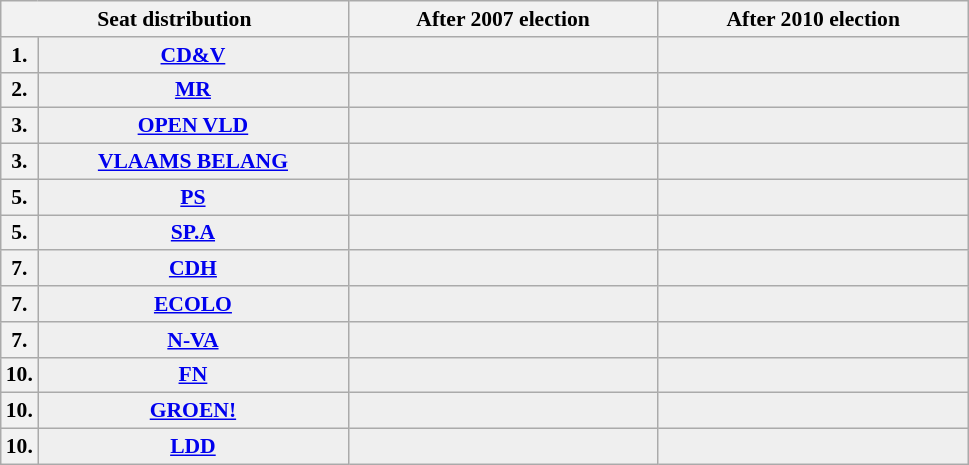<table class="wikitable" style=text-align:left;font-size:90%>
<tr>
<th colspan=2>Seat distribution</th>
<th>After 2007 election</th>
<th>After 2010 election</th>
</tr>
<tr>
<th>1.</th>
<td bgcolor=efefef width=200 align=center><strong> <a href='#'>CD&V</a></strong></td>
<td bgcolor=efefef width=200 align=center></td>
<td bgcolor=efefef width=200 align=center></td>
</tr>
<tr>
<th>2.</th>
<td bgcolor=efefef width=200 align=center><strong> <a href='#'>MR</a></strong></td>
<td bgcolor=efefef width=200 align=center></td>
<td bgcolor=efefef width=200 align=center></td>
</tr>
<tr>
<th>3.</th>
<td bgcolor=efefef width=200 align=center><strong> <a href='#'>OPEN VLD</a></strong></td>
<td bgcolor=efefef width=200 align=center></td>
<td bgcolor=efefef width=200 align=center></td>
</tr>
<tr>
<th>3.</th>
<td bgcolor=efefef width=200 align=center><strong> <a href='#'>VLAAMS BELANG</a></strong></td>
<td bgcolor=efefef width=200 align=center></td>
<td bgcolor=efefef width=200 align=center></td>
</tr>
<tr>
<th>5.</th>
<td bgcolor=efefef width=200 align=center><strong> <a href='#'>PS</a></strong></td>
<td bgcolor=efefef width=200 align=center></td>
<td bgcolor=efefef width=200 align=center></td>
</tr>
<tr>
<th>5.</th>
<td bgcolor=efefef width=200 align=center><strong> <a href='#'>SP.A</a></strong></td>
<td bgcolor=efefef width=200 align=center></td>
<td bgcolor=efefef width=200 align=center></td>
</tr>
<tr>
<th>7.</th>
<td bgcolor=efefef width=200 align=center><strong> <a href='#'>CDH</a> </strong></td>
<td bgcolor=efefef width=200 align=center></td>
<td bgcolor=efefef width=200 align=center></td>
</tr>
<tr>
<th>7.</th>
<td bgcolor=efefef width=200 align=center><strong> <a href='#'>ECOLO</a></strong></td>
<td bgcolor=efefef width=200 align=center></td>
<td bgcolor=efefef width=200 align=center></td>
</tr>
<tr>
<th>7.</th>
<td bgcolor=efefef width=200 align=center><strong> <a href='#'>N-VA</a></strong></td>
<td bgcolor=efefef width=200 align=center></td>
<td bgcolor=efefef width=200 align=center></td>
</tr>
<tr>
<th>10.</th>
<td bgcolor=efefef width=200 align=center><strong> <a href='#'>FN</a></strong></td>
<td bgcolor=efefef width=200 align=center></td>
<td bgcolor=efefef width=200 align=center></td>
</tr>
<tr>
<th>10.</th>
<td bgcolor=efefef width=200 align=center><strong> <a href='#'>GROEN!</a></strong></td>
<td bgcolor=efefef width=200 align=center></td>
<td bgcolor=efefef width=200 align=center></td>
</tr>
<tr>
<th>10.</th>
<td bgcolor=efefef width=200 align=center><strong> <a href='#'>LDD</a></strong></td>
<td bgcolor=efefef width=200 align=center></td>
<td bgcolor=efefef width=200 align=center></td>
</tr>
</table>
